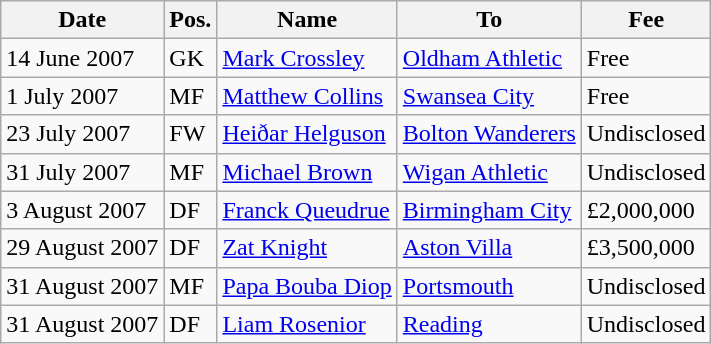<table class="wikitable">
<tr>
<th>Date</th>
<th>Pos.</th>
<th>Name</th>
<th>To</th>
<th>Fee</th>
</tr>
<tr>
<td>14 June 2007</td>
<td>GK</td>
<td> <a href='#'>Mark Crossley</a></td>
<td> <a href='#'>Oldham Athletic</a></td>
<td>Free</td>
</tr>
<tr>
<td>1 July 2007</td>
<td>MF</td>
<td> <a href='#'>Matthew Collins</a></td>
<td> <a href='#'>Swansea City</a></td>
<td>Free</td>
</tr>
<tr>
<td>23 July 2007</td>
<td>FW</td>
<td> <a href='#'>Heiðar Helguson</a></td>
<td> <a href='#'>Bolton Wanderers</a></td>
<td>Undisclosed</td>
</tr>
<tr>
<td>31 July 2007</td>
<td>MF</td>
<td> <a href='#'>Michael Brown</a></td>
<td> <a href='#'>Wigan Athletic</a></td>
<td>Undisclosed</td>
</tr>
<tr>
<td>3 August 2007</td>
<td>DF</td>
<td> <a href='#'>Franck Queudrue</a></td>
<td> <a href='#'>Birmingham City</a></td>
<td>£2,000,000</td>
</tr>
<tr>
<td>29 August 2007</td>
<td>DF</td>
<td> <a href='#'>Zat Knight</a></td>
<td> <a href='#'>Aston Villa</a></td>
<td>£3,500,000</td>
</tr>
<tr>
<td>31 August 2007</td>
<td>MF</td>
<td> <a href='#'>Papa Bouba Diop</a></td>
<td> <a href='#'>Portsmouth</a></td>
<td>Undisclosed</td>
</tr>
<tr>
<td>31 August 2007</td>
<td>DF</td>
<td> <a href='#'>Liam Rosenior</a></td>
<td> <a href='#'>Reading</a></td>
<td>Undisclosed</td>
</tr>
</table>
